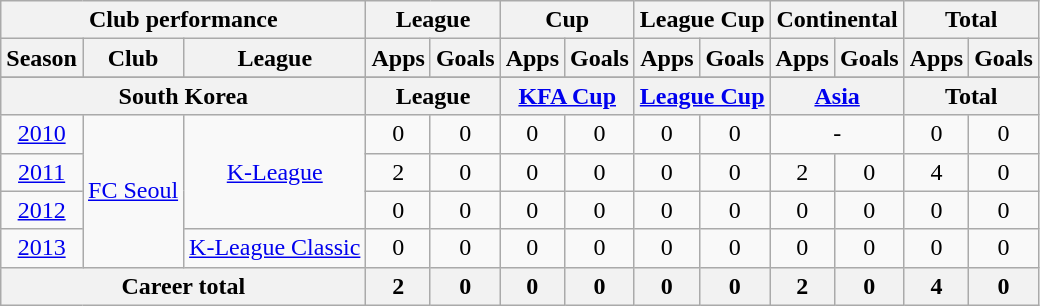<table class="wikitable" style="text-align:center">
<tr>
<th colspan=3>Club performance</th>
<th colspan=2>League</th>
<th colspan=2>Cup</th>
<th colspan=2>League Cup</th>
<th colspan=2>Continental</th>
<th colspan=2>Total</th>
</tr>
<tr>
<th>Season</th>
<th>Club</th>
<th>League</th>
<th>Apps</th>
<th>Goals</th>
<th>Apps</th>
<th>Goals</th>
<th>Apps</th>
<th>Goals</th>
<th>Apps</th>
<th>Goals</th>
<th>Apps</th>
<th>Goals</th>
</tr>
<tr>
</tr>
<tr>
<th colspan=3>South Korea</th>
<th colspan=2>League</th>
<th colspan=2><a href='#'>KFA Cup</a></th>
<th colspan=2><a href='#'>League Cup</a></th>
<th colspan=2><a href='#'>Asia</a></th>
<th colspan=2>Total</th>
</tr>
<tr>
<td><a href='#'>2010</a></td>
<td rowspan="4"><a href='#'>FC Seoul</a></td>
<td rowspan="3"><a href='#'>K-League</a></td>
<td>0</td>
<td>0</td>
<td>0</td>
<td>0</td>
<td>0</td>
<td>0</td>
<td colspan="2">-</td>
<td>0</td>
<td>0</td>
</tr>
<tr>
<td><a href='#'>2011</a></td>
<td>2</td>
<td>0</td>
<td>0</td>
<td>0</td>
<td>0</td>
<td>0</td>
<td>2</td>
<td>0</td>
<td>4</td>
<td>0</td>
</tr>
<tr>
<td><a href='#'>2012</a></td>
<td>0</td>
<td>0</td>
<td>0</td>
<td>0</td>
<td>0</td>
<td>0</td>
<td>0</td>
<td>0</td>
<td>0</td>
<td>0</td>
</tr>
<tr>
<td><a href='#'>2013</a></td>
<td rowspan="1"><a href='#'>K-League Classic</a></td>
<td>0</td>
<td>0</td>
<td>0</td>
<td>0</td>
<td>0</td>
<td>0</td>
<td>0</td>
<td>0</td>
<td>0</td>
<td>0</td>
</tr>
<tr>
<th colspan=3>Career total</th>
<th>2</th>
<th>0</th>
<th>0</th>
<th>0</th>
<th>0</th>
<th>0</th>
<th>2</th>
<th>0</th>
<th>4</th>
<th>0</th>
</tr>
</table>
